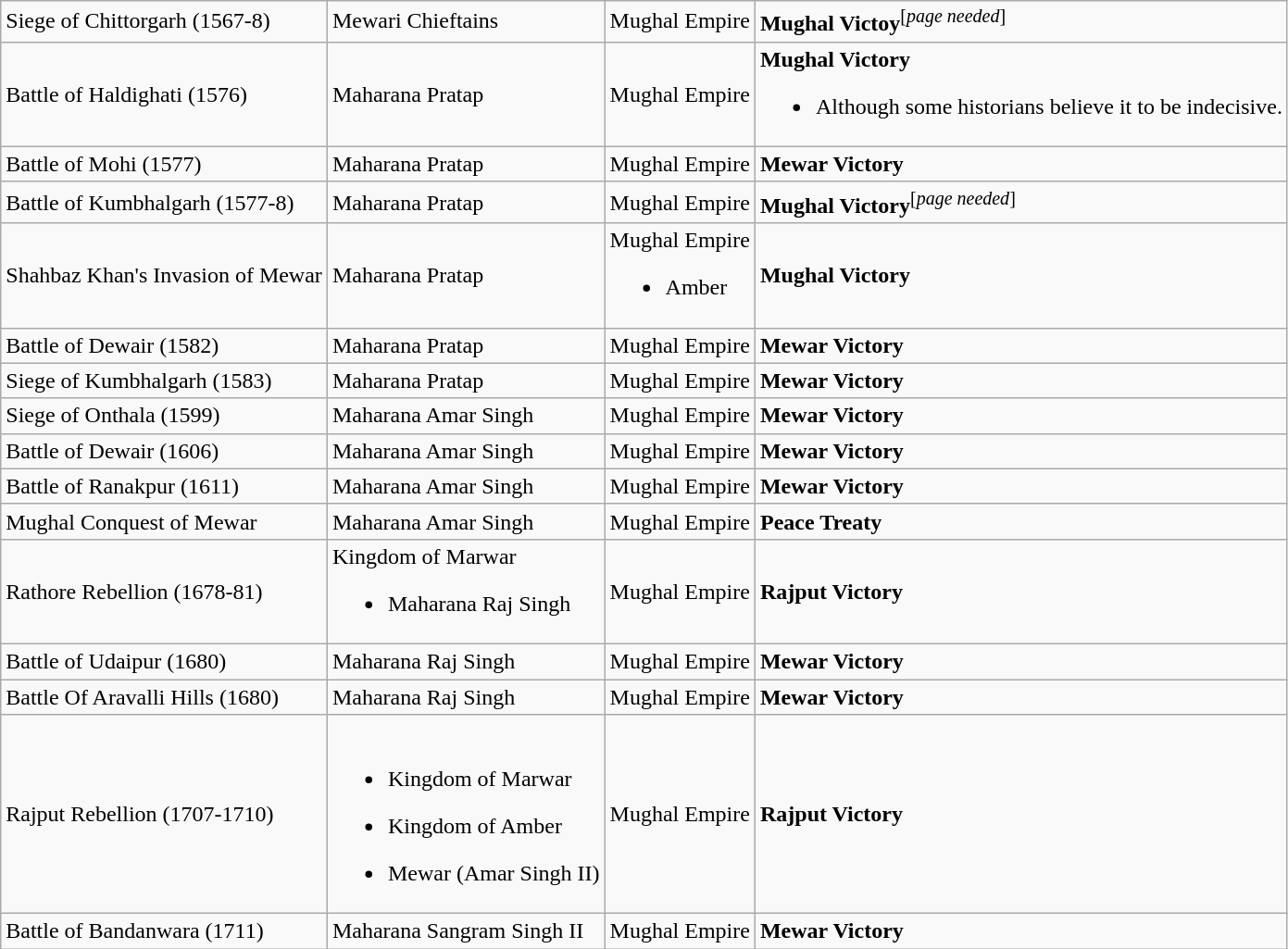<table class="wikitable">
<tr>
<td>Siege of Chittorgarh (1567-8)</td>
<td>Mewari Chieftains</td>
<td>Mughal Empire</td>
<td><strong>Mughal Victoy</strong><sup>[<em>page needed</em>]</sup></td>
</tr>
<tr>
<td>Battle of Haldighati (1576)</td>
<td>Maharana Pratap</td>
<td>Mughal Empire</td>
<td><strong>Mughal Victory</strong><br><ul><li>Although some historians believe it to be indecisive.</li></ul></td>
</tr>
<tr>
<td>Battle of Mohi (1577)</td>
<td>Maharana Pratap</td>
<td>Mughal Empire</td>
<td><strong>Mewar Victory</strong></td>
</tr>
<tr>
<td>Battle of Kumbhalgarh (1577-8)</td>
<td>Maharana Pratap</td>
<td>Mughal Empire</td>
<td><strong>Mughal Victory</strong><sup>[<em>page needed</em>]</sup></td>
</tr>
<tr>
<td>Shahbaz Khan's Invasion of Mewar</td>
<td>Maharana Pratap</td>
<td>Mughal Empire<br><ul><li>Amber</li></ul></td>
<td><strong>Mughal Victory</strong></td>
</tr>
<tr>
<td>Battle of Dewair (1582)</td>
<td>Maharana Pratap</td>
<td>Mughal Empire</td>
<td><strong>Mewar Victory</strong></td>
</tr>
<tr>
<td>Siege of Kumbhalgarh (1583)</td>
<td>Maharana Pratap</td>
<td>Mughal Empire</td>
<td><strong>Mewar Victory</strong></td>
</tr>
<tr>
<td>Siege of Onthala (1599)</td>
<td>Maharana Amar Singh</td>
<td>Mughal Empire</td>
<td><strong>Mewar Victory</strong></td>
</tr>
<tr>
<td>Battle of Dewair (1606)</td>
<td>Maharana Amar Singh</td>
<td>Mughal Empire</td>
<td><strong>Mewar Victory</strong></td>
</tr>
<tr>
<td>Battle of Ranakpur (1611)</td>
<td>Maharana Amar Singh</td>
<td>Mughal Empire</td>
<td><strong>Mewar Victory</strong></td>
</tr>
<tr>
<td>Mughal Conquest of Mewar</td>
<td>Maharana Amar Singh</td>
<td>Mughal Empire</td>
<td><strong>Peace Treaty</strong></td>
</tr>
<tr>
<td>Rathore Rebellion (1678-81)</td>
<td>Kingdom of Marwar<br><ul><li>Maharana Raj Singh</li></ul></td>
<td>Mughal Empire</td>
<td><strong>Rajput Victory</strong></td>
</tr>
<tr>
<td>Battle of Udaipur (1680)</td>
<td>Maharana Raj Singh</td>
<td>Mughal Empire</td>
<td><strong>Mewar Victory</strong></td>
</tr>
<tr>
<td>Battle Of Aravalli Hills (1680)</td>
<td>Maharana Raj Singh</td>
<td>Mughal Empire</td>
<td><strong>Mewar Victory</strong></td>
</tr>
<tr>
<td>Rajput Rebellion (1707-1710)</td>
<td><br><ul><li>Kingdom of Marwar</li></ul><ul><li>Kingdom of Amber</li></ul><ul><li>Mewar (Amar Singh II)</li></ul></td>
<td>Mughal Empire</td>
<td><strong>Rajput Victory</strong></td>
</tr>
<tr>
<td>Battle of Bandanwara (1711)</td>
<td>Maharana Sangram Singh II</td>
<td>Mughal Empire</td>
<td><strong>Mewar Victory</strong></td>
</tr>
</table>
